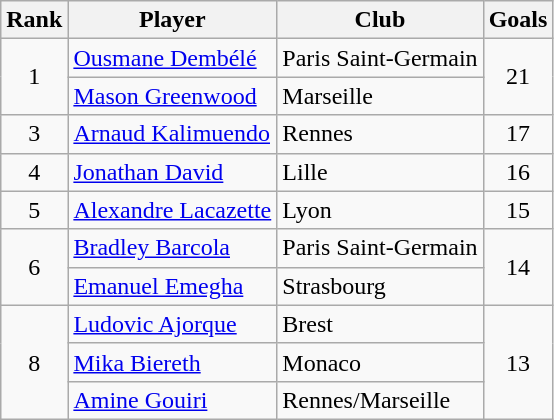<table class="wikitable" style="text-align:center">
<tr>
<th>Rank</th>
<th>Player</th>
<th>Club</th>
<th>Goals</th>
</tr>
<tr>
<td rowspan="2">1</td>
<td align="left"> <a href='#'>Ousmane Dembélé</a></td>
<td align="left">Paris Saint-Germain</td>
<td rowspan="2">21</td>
</tr>
<tr>
<td align="left"> <a href='#'>Mason Greenwood</a></td>
<td align="left">Marseille</td>
</tr>
<tr>
<td>3</td>
<td align="left"> <a href='#'>Arnaud Kalimuendo</a></td>
<td align="left">Rennes</td>
<td>17</td>
</tr>
<tr>
<td>4</td>
<td align="left"> <a href='#'>Jonathan David</a></td>
<td align="left">Lille</td>
<td>16</td>
</tr>
<tr>
<td>5</td>
<td align="left"> <a href='#'>Alexandre Lacazette</a></td>
<td align="left">Lyon</td>
<td>15</td>
</tr>
<tr>
<td rowspan="2">6</td>
<td align="left"> <a href='#'>Bradley Barcola</a></td>
<td align="left">Paris Saint-Germain</td>
<td rowspan="2">14</td>
</tr>
<tr>
<td align="left"> <a href='#'>Emanuel Emegha</a></td>
<td align="left">Strasbourg</td>
</tr>
<tr>
<td rowspan="3">8</td>
<td align="left"> <a href='#'>Ludovic Ajorque</a></td>
<td align="left">Brest</td>
<td rowspan="3">13</td>
</tr>
<tr>
<td align="left"> <a href='#'>Mika Biereth</a></td>
<td align="left">Monaco</td>
</tr>
<tr>
<td align="left"> <a href='#'>Amine Gouiri</a></td>
<td align="left">Rennes/Marseille</td>
</tr>
</table>
